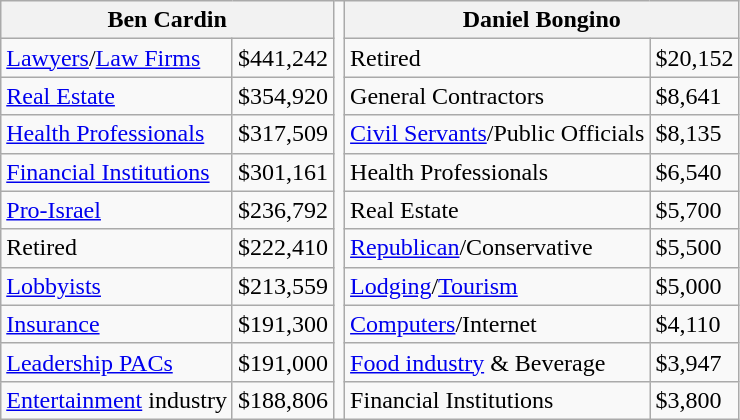<table class="wikitable col2right col4right">
<tr>
<th colspan=2>Ben Cardin</th>
<td rowspan=99></td>
<th colspan=2>Daniel Bongino</th>
</tr>
<tr>
<td><a href='#'>Lawyers</a>/<a href='#'>Law Firms</a></td>
<td>$441,242</td>
<td>Retired</td>
<td>$20,152</td>
</tr>
<tr>
<td><a href='#'>Real Estate</a></td>
<td>$354,920</td>
<td>General Contractors</td>
<td>$8,641</td>
</tr>
<tr>
<td><a href='#'>Health Professionals</a></td>
<td>$317,509</td>
<td><a href='#'>Civil Servants</a>/Public Officials</td>
<td>$8,135</td>
</tr>
<tr>
<td><a href='#'>Financial Institutions</a></td>
<td>$301,161</td>
<td>Health Professionals</td>
<td>$6,540</td>
</tr>
<tr>
<td><a href='#'>Pro-Israel</a></td>
<td>$236,792</td>
<td>Real Estate</td>
<td>$5,700</td>
</tr>
<tr>
<td>Retired</td>
<td>$222,410</td>
<td><a href='#'>Republican</a>/Conservative</td>
<td>$5,500</td>
</tr>
<tr>
<td><a href='#'>Lobbyists</a></td>
<td>$213,559</td>
<td><a href='#'>Lodging</a>/<a href='#'>Tourism</a></td>
<td>$5,000</td>
</tr>
<tr>
<td><a href='#'>Insurance</a></td>
<td>$191,300</td>
<td><a href='#'>Computers</a>/Internet</td>
<td>$4,110</td>
</tr>
<tr>
<td><a href='#'>Leadership PACs</a></td>
<td>$191,000</td>
<td><a href='#'>Food industry</a> & Beverage</td>
<td>$3,947</td>
</tr>
<tr>
<td><a href='#'>Entertainment</a> industry</td>
<td>$188,806</td>
<td>Financial Institutions</td>
<td>$3,800</td>
</tr>
</table>
